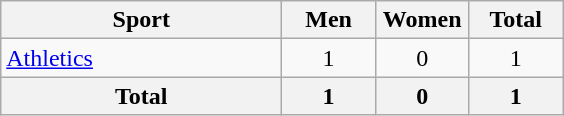<table class="wikitable sortable" style="text-align:center;">
<tr>
<th width=180>Sport</th>
<th width=55>Men</th>
<th width=55>Women</th>
<th width=55>Total</th>
</tr>
<tr>
<td align=left><a href='#'>Athletics</a></td>
<td>1</td>
<td>0</td>
<td>1</td>
</tr>
<tr>
<th>Total</th>
<th>1</th>
<th>0</th>
<th>1</th>
</tr>
</table>
